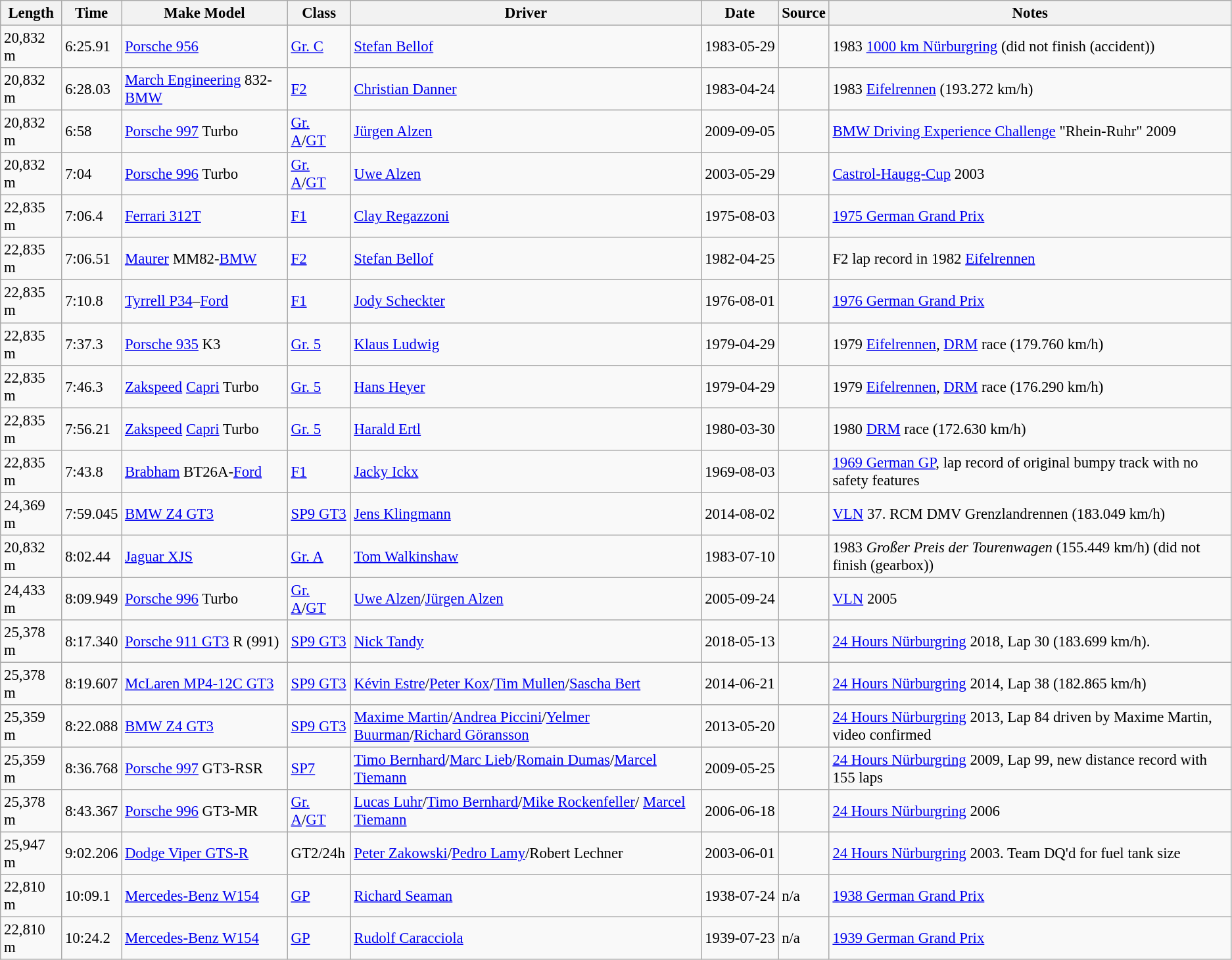<table class="wikitable sortable" style="font-size:95%">
<tr>
<th>Length</th>
<th>Time</th>
<th>Make Model</th>
<th>Class</th>
<th>Driver</th>
<th>Date</th>
<th>Source</th>
<th>Notes</th>
</tr>
<tr>
<td>20,832 m</td>
<td>6:25.91</td>
<td><a href='#'>Porsche 956</a></td>
<td><a href='#'>Gr. C</a></td>
<td><a href='#'>Stefan Bellof</a></td>
<td style="white-space: nowrap;">1983-05-29</td>
<td></td>
<td>1983 <a href='#'>1000 km Nürburgring</a> (did not finish (accident))</td>
</tr>
<tr>
<td>20,832 m</td>
<td>6:28.03</td>
<td><a href='#'>March Engineering</a> 832-<a href='#'>BMW</a></td>
<td><a href='#'>F2</a></td>
<td><a href='#'>Christian Danner</a></td>
<td>1983-04-24</td>
<td></td>
<td>1983 <a href='#'>Eifelrennen</a> (193.272 km/h)</td>
</tr>
<tr>
<td>20,832 m</td>
<td>6:58</td>
<td><a href='#'>Porsche 997</a> Turbo</td>
<td><a href='#'>Gr. A</a>/<a href='#'>GT</a></td>
<td><a href='#'>Jürgen Alzen</a></td>
<td>2009-09-05</td>
<td></td>
<td><a href='#'>BMW Driving Experience Challenge</a> "Rhein-Ruhr" 2009</td>
</tr>
<tr>
<td>20,832 m</td>
<td>7:04</td>
<td><a href='#'>Porsche 996</a> Turbo</td>
<td><a href='#'>Gr. A</a>/<a href='#'>GT</a></td>
<td><a href='#'>Uwe Alzen</a></td>
<td>2003-05-29</td>
<td></td>
<td><a href='#'>Castrol-Haugg-Cup</a> 2003</td>
</tr>
<tr>
<td>22,835 m</td>
<td>7:06.4</td>
<td><a href='#'>Ferrari 312T</a></td>
<td><a href='#'>F1</a></td>
<td><a href='#'>Clay Regazzoni</a></td>
<td>1975-08-03</td>
<td></td>
<td><a href='#'>1975 German Grand Prix</a></td>
</tr>
<tr>
<td>22,835 m</td>
<td>7:06.51</td>
<td><a href='#'>Maurer</a> MM82-<a href='#'>BMW</a></td>
<td><a href='#'>F2</a></td>
<td><a href='#'>Stefan Bellof</a></td>
<td>1982-04-25</td>
<td></td>
<td>F2 lap record in 1982 <a href='#'>Eifelrennen</a></td>
</tr>
<tr>
<td>22,835 m</td>
<td>7:10.8</td>
<td><a href='#'>Tyrrell P34</a>–<a href='#'>Ford</a></td>
<td><a href='#'>F1</a></td>
<td><a href='#'>Jody Scheckter</a></td>
<td>1976-08-01</td>
<td></td>
<td><a href='#'>1976 German Grand Prix</a></td>
</tr>
<tr>
<td>22,835 m</td>
<td>7:37.3</td>
<td><a href='#'>Porsche 935</a> K3</td>
<td><a href='#'>Gr. 5</a></td>
<td><a href='#'>Klaus Ludwig</a></td>
<td>1979-04-29</td>
<td></td>
<td>1979 <a href='#'>Eifelrennen</a>, <a href='#'>DRM</a> race (179.760 km/h)</td>
</tr>
<tr>
<td>22,835 m</td>
<td>7:46.3</td>
<td><a href='#'>Zakspeed</a> <a href='#'>Capri</a> Turbo</td>
<td><a href='#'>Gr. 5</a></td>
<td><a href='#'>Hans Heyer</a></td>
<td>1979-04-29</td>
<td></td>
<td>1979 <a href='#'>Eifelrennen</a>, <a href='#'>DRM</a> race (176.290 km/h)</td>
</tr>
<tr>
<td>22,835 m</td>
<td>7:56.21</td>
<td><a href='#'>Zakspeed</a> <a href='#'>Capri</a> Turbo</td>
<td><a href='#'>Gr. 5</a></td>
<td><a href='#'>Harald Ertl</a></td>
<td>1980-03-30</td>
<td></td>
<td>1980 <a href='#'>DRM</a> race (172.630 km/h)</td>
</tr>
<tr>
<td>22,835 m</td>
<td>7:43.8</td>
<td><a href='#'>Brabham</a> BT26A-<a href='#'>Ford</a></td>
<td><a href='#'>F1</a></td>
<td><a href='#'>Jacky Ickx</a></td>
<td>1969-08-03</td>
<td></td>
<td><a href='#'>1969 German GP</a>, lap record of original bumpy track with no safety features</td>
</tr>
<tr>
<td>24,369 m</td>
<td>7:59.045</td>
<td><a href='#'>BMW Z4 GT3</a></td>
<td><a href='#'>SP9 GT3</a></td>
<td><a href='#'>Jens Klingmann</a></td>
<td>2014-08-02</td>
<td></td>
<td><a href='#'>VLN</a> 37. RCM DMV Grenzlandrennen (183.049 km/h)</td>
</tr>
<tr>
<td>20,832 m</td>
<td>8:02.44</td>
<td><a href='#'>Jaguar XJS</a></td>
<td><a href='#'>Gr. A</a></td>
<td><a href='#'>Tom Walkinshaw</a></td>
<td>1983-07-10</td>
<td></td>
<td>1983 <em>Großer Preis der Tourenwagen</em> (155.449 km/h) (did not finish (gearbox))</td>
</tr>
<tr>
<td>24,433 m</td>
<td>8:09.949</td>
<td><a href='#'>Porsche 996</a> Turbo</td>
<td><a href='#'>Gr. A</a>/<a href='#'>GT</a></td>
<td><a href='#'>Uwe Alzen</a>/<a href='#'>Jürgen Alzen</a></td>
<td>2005-09-24</td>
<td></td>
<td><a href='#'>VLN</a> 2005</td>
</tr>
<tr>
<td>25,378 m</td>
<td>8:17.340</td>
<td><a href='#'>Porsche 911 GT3</a> R (991)</td>
<td><a href='#'>SP9 GT3</a></td>
<td><a href='#'>Nick Tandy</a></td>
<td>2018-05-13</td>
<td></td>
<td><a href='#'>24 Hours Nürburgring</a> 2018, Lap 30 (183.699 km/h).</td>
</tr>
<tr>
<td>25,378 m</td>
<td>8:19.607</td>
<td><a href='#'>McLaren MP4-12C GT3</a></td>
<td><a href='#'>SP9 GT3</a></td>
<td><a href='#'>Kévin Estre</a>/<a href='#'>Peter Kox</a>/<a href='#'>Tim Mullen</a>/<a href='#'>Sascha Bert</a></td>
<td>2014-06-21</td>
<td></td>
<td><a href='#'>24 Hours Nürburgring</a> 2014, Lap 38 (182.865 km/h)</td>
</tr>
<tr>
<td>25,359 m</td>
<td>8:22.088</td>
<td><a href='#'>BMW Z4 GT3</a></td>
<td><a href='#'>SP9 GT3</a></td>
<td><a href='#'>Maxime Martin</a>/<a href='#'>Andrea Piccini</a>/<a href='#'>Yelmer Buurman</a>/<a href='#'>Richard Göransson</a></td>
<td>2013-05-20</td>
<td></td>
<td><a href='#'>24 Hours Nürburgring</a> 2013, Lap 84 driven by Maxime Martin, video confirmed</td>
</tr>
<tr>
<td>25,359 m</td>
<td>8:36.768</td>
<td><a href='#'>Porsche 997</a> GT3-RSR</td>
<td><a href='#'>SP7</a></td>
<td><a href='#'>Timo Bernhard</a>/<a href='#'>Marc Lieb</a>/<a href='#'>Romain Dumas</a>/<a href='#'>Marcel Tiemann</a></td>
<td>2009-05-25</td>
<td></td>
<td><a href='#'>24 Hours Nürburgring</a> 2009, Lap 99, new distance record with 155 laps</td>
</tr>
<tr>
<td>25,378 m</td>
<td>8:43.367</td>
<td><a href='#'>Porsche 996</a> GT3-MR</td>
<td><a href='#'>Gr. A</a>/<a href='#'>GT</a></td>
<td><a href='#'>Lucas Luhr</a>/<a href='#'>Timo Bernhard</a>/<a href='#'>Mike Rockenfeller</a>/ <a href='#'>Marcel Tiemann</a></td>
<td>2006-06-18</td>
<td></td>
<td><a href='#'>24 Hours Nürburgring</a> 2006</td>
</tr>
<tr>
<td>25,947 m</td>
<td>9:02.206</td>
<td><a href='#'>Dodge Viper GTS-R</a></td>
<td>GT2/24h</td>
<td><a href='#'>Peter Zakowski</a>/<a href='#'>Pedro Lamy</a>/Robert Lechner</td>
<td>2003-06-01</td>
<td></td>
<td><a href='#'>24 Hours Nürburgring</a> 2003. Team DQ'd for fuel tank size</td>
</tr>
<tr>
<td>22,810 m</td>
<td>10:09.1</td>
<td><a href='#'>Mercedes-Benz W154</a></td>
<td><a href='#'>GP</a></td>
<td><a href='#'>Richard Seaman</a></td>
<td>1938-07-24</td>
<td>n/a</td>
<td><a href='#'>1938 German Grand Prix</a></td>
</tr>
<tr>
<td>22,810 m</td>
<td>10:24.2</td>
<td><a href='#'>Mercedes-Benz W154</a></td>
<td><a href='#'>GP</a></td>
<td><a href='#'>Rudolf Caracciola</a></td>
<td>1939-07-23</td>
<td>n/a</td>
<td><a href='#'>1939 German Grand Prix</a></td>
</tr>
</table>
